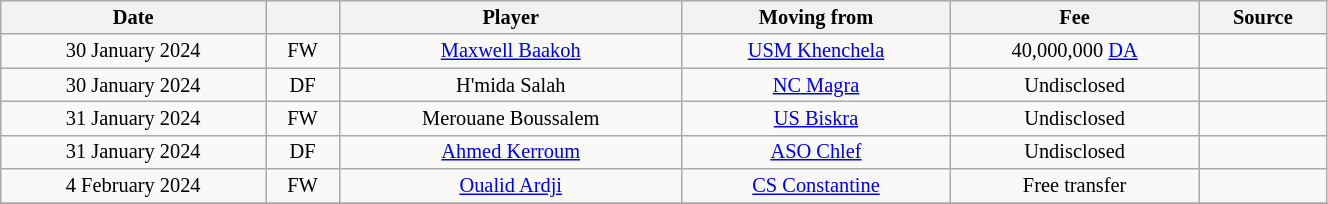<table class="wikitable sortable" style="width:70%; text-align:center; font-size:85%; text-align:centre;">
<tr>
<th>Date</th>
<th></th>
<th>Player</th>
<th>Moving from</th>
<th>Fee</th>
<th>Source</th>
</tr>
<tr>
<td>30 January 2024</td>
<td>FW</td>
<td> <a href='#'>Maxwell Baakoh</a></td>
<td><a href='#'>USM Khenchela</a></td>
<td>40,000,000 <a href='#'>DA</a></td>
<td></td>
</tr>
<tr>
<td>30 January 2024</td>
<td>DF</td>
<td> H'mida Salah</td>
<td><a href='#'>NC Magra</a></td>
<td>Undisclosed</td>
<td></td>
</tr>
<tr>
<td>31 January 2024</td>
<td>FW</td>
<td> Merouane Boussalem</td>
<td><a href='#'>US Biskra</a></td>
<td>Undisclosed</td>
<td></td>
</tr>
<tr>
<td>31 January 2024</td>
<td>DF</td>
<td> <a href='#'>Ahmed Kerroum</a></td>
<td><a href='#'>ASO Chlef</a></td>
<td>Undisclosed</td>
<td></td>
</tr>
<tr>
<td>4 February 2024</td>
<td>FW</td>
<td> <a href='#'>Oualid Ardji</a></td>
<td><a href='#'>CS Constantine</a></td>
<td>Free transfer</td>
<td></td>
</tr>
<tr>
</tr>
</table>
